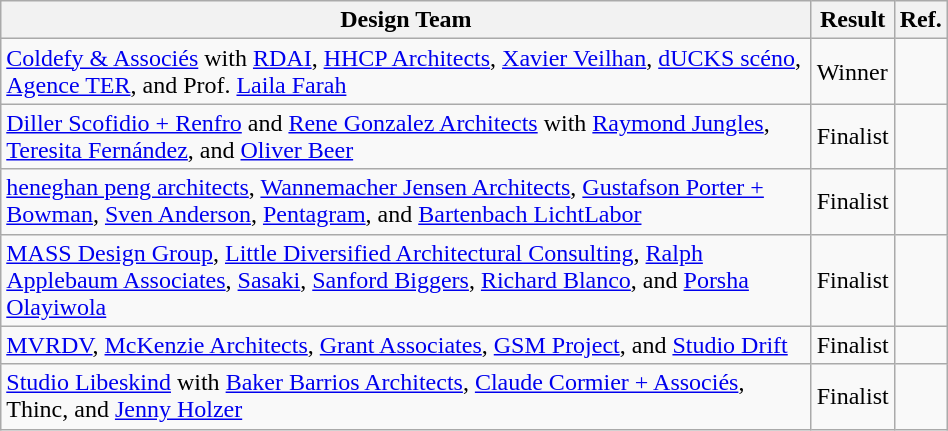<table class="wikitable sortable" style="width: 50%">
<tr>
<th>Design Team</th>
<th>Result</th>
<th>Ref.</th>
</tr>
<tr>
<td><a href='#'>Coldefy & Associés</a> with <a href='#'>RDAI</a>, <a href='#'>HHCP Architects</a>, <a href='#'>Xavier Veilhan</a>, <a href='#'>dUCKS scéno</a>, <a href='#'>Agence TER</a>, and Prof. <a href='#'>Laila Farah</a></td>
<td>Winner</td>
<td></td>
</tr>
<tr>
<td><a href='#'>Diller Scofidio + Renfro</a> and <a href='#'>Rene Gonzalez Architects</a> with <a href='#'>Raymond Jungles</a>, <a href='#'>Teresita Fernández</a>, and <a href='#'>Oliver Beer</a></td>
<td>Finalist</td>
<td></td>
</tr>
<tr>
<td><a href='#'>heneghan peng architects</a>, <a href='#'>Wannemacher Jensen Architects</a>, <a href='#'>Gustafson Porter + Bowman</a>, <a href='#'>Sven Anderson</a>, <a href='#'>Pentagram</a>, and <a href='#'>Bartenbach LichtLabor</a></td>
<td>Finalist</td>
<td></td>
</tr>
<tr>
<td><a href='#'>MASS Design Group</a>, <a href='#'>Little Diversified Architectural Consulting</a>, <a href='#'>Ralph Applebaum Associates</a>, <a href='#'>Sasaki</a>, <a href='#'>Sanford Biggers</a>, <a href='#'>Richard Blanco</a>, and <a href='#'>Porsha Olayiwola</a></td>
<td>Finalist</td>
<td></td>
</tr>
<tr>
<td><a href='#'>MVRDV</a>, <a href='#'>McKenzie Architects</a>, <a href='#'>Grant Associates</a>, <a href='#'>GSM Project</a>, and <a href='#'>Studio Drift</a></td>
<td>Finalist</td>
<td></td>
</tr>
<tr>
<td><a href='#'>Studio Libeskind</a> with <a href='#'>Baker Barrios Architects</a>, <a href='#'>Claude Cormier + Associés</a>, Thinc, and <a href='#'>Jenny Holzer</a></td>
<td>Finalist</td>
<td></td>
</tr>
</table>
